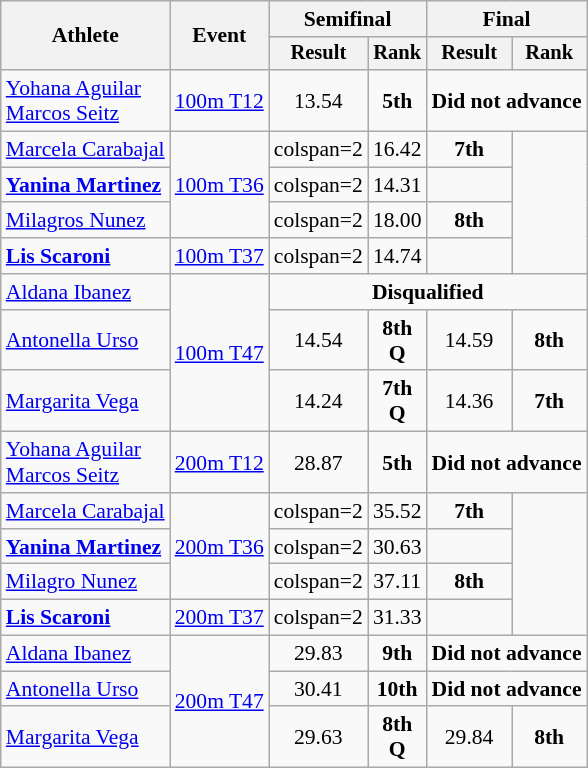<table class=wikitable style="font-size:90%">
<tr>
<th rowspan="2">Athlete</th>
<th rowspan="2">Event</th>
<th colspan="2">Semifinal</th>
<th colspan="2">Final</th>
</tr>
<tr style="font-size:95%">
<th>Result</th>
<th>Rank</th>
<th>Result</th>
<th>Rank</th>
</tr>
<tr align=center>
<td align=left><a href='#'>Yohana Aguilar</a><br><a href='#'>Marcos Seitz</a></td>
<td align=left><a href='#'>100m T12</a></td>
<td>13.54</td>
<td><strong>5th</strong></td>
<td colspan=2><strong>Did not advance</strong></td>
</tr>
<tr align=center>
<td align=left><a href='#'>Marcela Carabajal</a></td>
<td align=left rowspan=3><a href='#'>100m T36</a></td>
<td>colspan=2 </td>
<td>16.42</td>
<td><strong>7th</strong></td>
</tr>
<tr align=center>
<td align=left><strong><a href='#'>Yanina Martinez</a></strong></td>
<td>colspan=2 </td>
<td>14.31</td>
<td></td>
</tr>
<tr align=center>
<td align=left><a href='#'>Milagros Nunez</a></td>
<td>colspan=2 </td>
<td>18.00</td>
<td><strong>8th</strong></td>
</tr>
<tr align=center>
<td align=left><strong><a href='#'>Lis Scaroni</a></strong></td>
<td align=left><a href='#'>100m T37</a></td>
<td>colspan=2 </td>
<td>14.74</td>
<td></td>
</tr>
<tr align=center>
<td align=left><a href='#'>Aldana Ibanez</a></td>
<td align=left rowspan=3><a href='#'>100m T47</a></td>
<td colspan=4><strong>Disqualified</strong></td>
</tr>
<tr align=center>
<td align=left><a href='#'>Antonella Urso</a></td>
<td>14.54</td>
<td><strong>8th</strong><br><strong>Q</strong></td>
<td>14.59</td>
<td><strong>8th</strong></td>
</tr>
<tr align=center>
<td align=left><a href='#'>Margarita Vega</a></td>
<td>14.24</td>
<td><strong>7th</strong><br><strong>Q</strong></td>
<td>14.36</td>
<td><strong>7th</strong></td>
</tr>
<tr align=center>
<td align=left><a href='#'>Yohana Aguilar</a><br><a href='#'>Marcos Seitz</a></td>
<td align=left><a href='#'>200m T12</a></td>
<td>28.87</td>
<td><strong>5th</strong></td>
<td colspan=2><strong>Did not advance</strong></td>
</tr>
<tr align=center>
<td align=left><a href='#'>Marcela Carabajal</a></td>
<td align=left rowspan=3><a href='#'>200m T36</a></td>
<td>colspan=2 </td>
<td>35.52</td>
<td><strong>7th</strong></td>
</tr>
<tr align=center>
<td align=left><strong><a href='#'>Yanina Martinez</a></strong></td>
<td>colspan=2 </td>
<td>30.63</td>
<td></td>
</tr>
<tr align=center>
<td align=left><a href='#'>Milagro Nunez</a></td>
<td>colspan=2 </td>
<td>37.11</td>
<td><strong>8th</strong></td>
</tr>
<tr align=center>
<td align=left><strong><a href='#'>Lis Scaroni</a></strong></td>
<td align=left><a href='#'>200m T37</a></td>
<td>colspan=2 </td>
<td>31.33</td>
<td></td>
</tr>
<tr align=center>
<td align=left><a href='#'>Aldana Ibanez</a></td>
<td align=left rowspan=3><a href='#'>200m T47</a></td>
<td>29.83</td>
<td><strong>9th</strong></td>
<td colspan=2><strong>Did not advance</strong></td>
</tr>
<tr align=center>
<td align=left><a href='#'>Antonella Urso</a></td>
<td>30.41</td>
<td><strong>10th</strong></td>
<td colspan=2><strong>Did not advance</strong></td>
</tr>
<tr align=center>
<td align=left><a href='#'>Margarita Vega</a></td>
<td>29.63</td>
<td><strong>8th</strong><br><strong>Q</strong></td>
<td>29.84</td>
<td><strong>8th</strong></td>
</tr>
</table>
